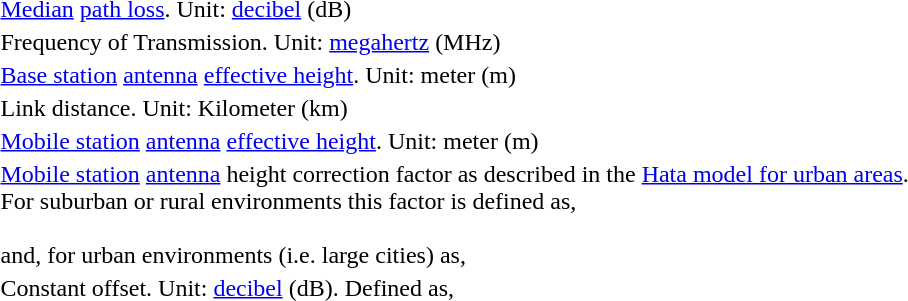<table>
<tr>
<td></td>
<td><a href='#'>Median</a> <a href='#'>path loss</a>. Unit: <a href='#'>decibel</a> (dB)</td>
</tr>
<tr>
<td></td>
<td>Frequency of Transmission. Unit: <a href='#'>megahertz</a> (MHz)</td>
</tr>
<tr>
<td></td>
<td><a href='#'>Base station</a> <a href='#'>antenna</a> <a href='#'>effective height</a>. Unit: meter (m)</td>
</tr>
<tr>
<td></td>
<td>Link distance. Unit: Kilometer (km)</td>
</tr>
<tr>
<td></td>
<td><a href='#'>Mobile station</a> <a href='#'>antenna</a> <a href='#'>effective height</a>. Unit: meter (m)</td>
</tr>
<tr>
<td></td>
<td><a href='#'>Mobile station</a> <a href='#'>antenna</a> height correction factor as described in the <a href='#'>Hata model for urban areas</a>.<br>For suburban or rural environments this  factor is defined as,<br><br>and, for urban environments (i.e. large cities) as,<br></td>
</tr>
<tr>
<td></td>
<td>Constant offset. Unit: <a href='#'>decibel</a> (dB). Defined as,<br></td>
</tr>
</table>
